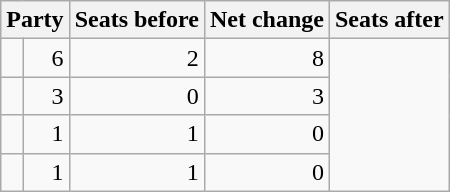<table class=wikitable style="text-align:right">
<tr>
<th colspan="2">Party</th>
<th>Seats before</th>
<th>Net change</th>
<th>Seats after</th>
</tr>
<tr>
<td></td>
<td>6</td>
<td> 2</td>
<td>8</td>
</tr>
<tr>
<td></td>
<td>3</td>
<td> 0</td>
<td>3</td>
</tr>
<tr>
<td></td>
<td>1</td>
<td> 1</td>
<td>0</td>
</tr>
<tr>
<td></td>
<td>1</td>
<td> 1</td>
<td>0</td>
</tr>
</table>
